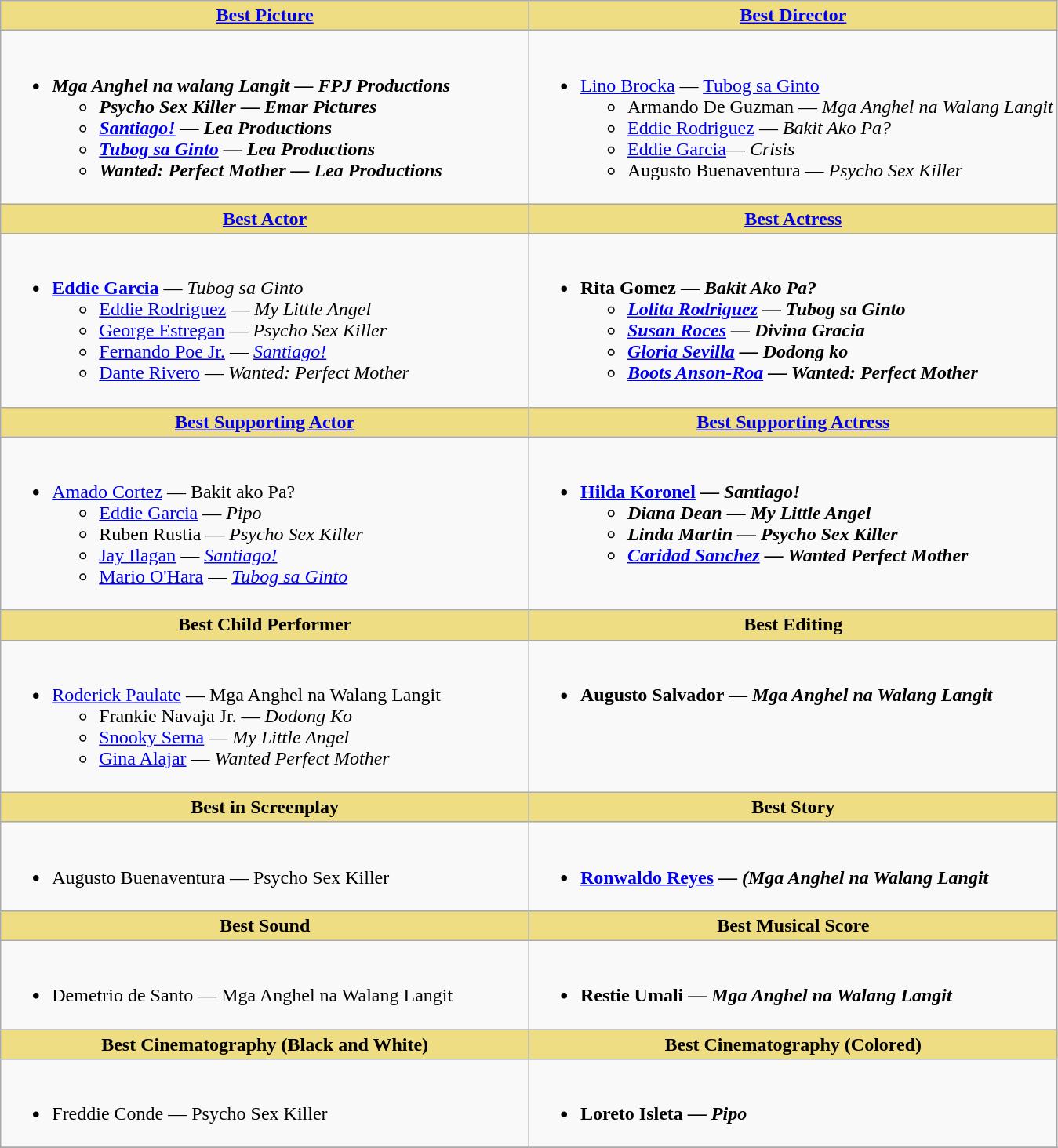<table class=wikitable>
<tr>
<th style="background:#EEDD82; width:50%"><a href='#'>Best Picture</a></th>
<th style="background:#EEDD82; width:50%"><a href='#'>Best Director</a></th>
</tr>
<tr>
<td valign="top"><br><ul><li><strong><em>Mga Anghel na walang Langit<em> — FPJ Productions<strong><ul><li>Psycho Sex Killer — </em>Emar Pictures<em></li><li><a href='#'>Santiago!</a> — </em>Lea Productions<em></li><li><a href='#'>Tubog sa Ginto</a> — </em>Lea Productions<em></li><li>Wanted: Perfect Mother — </em>Lea Productions<em></li></ul></li></ul></td>
<td valign="top"><br><ul><li></strong><a href='#'>Lino Brocka</a> — </em><a href='#'>Tubog sa Ginto</a></em></strong><ul><li>Armando De Guzman — <em>Mga Anghel na Walang Langit</em></li><li><a href='#'>Eddie Rodriguez</a> — <em>Bakit Ako Pa?</em></li><li><a href='#'>Eddie Garcia</a>— <em>Crisis</em></li><li>Augusto Buenaventura — <em>Psycho Sex Killer</em></li></ul></li></ul></td>
</tr>
<tr>
<th style="background:#EEDD82; width:50%"><a href='#'>Best Actor</a></th>
<th style="background:#EEDD82; width:50%"><a href='#'>Best Actress</a></th>
</tr>
<tr>
<td valign="top"><br><ul><li><strong><a href='#'>Eddie Garcia</a></strong> — <em>Tubog sa Ginto</em><ul><li><a href='#'>Eddie Rodriguez</a> — <em>My Little Angel</em></li><li><a href='#'>George Estregan</a> — <em>Psycho Sex Killer</em></li><li><a href='#'>Fernando Poe Jr.</a> — <em><a href='#'>Santiago!</a></em></li><li><a href='#'>Dante Rivero</a> — <em>Wanted: Perfect Mother</em></li></ul></li></ul></td>
<td valign="top"><br><ul><li><strong>Rita Gomez — <em>Bakit Ako Pa?<strong><em><ul><li><a href='#'>Lolita Rodriguez</a> — </em>Tubog sa Ginto<em></li><li><a href='#'>Susan Roces</a> — </em>Divina Gracia<em></li><li><a href='#'>Gloria Sevilla</a> — </em>Dodong ko<em></li><li><a href='#'>Boots Anson-Roa</a> — </em>Wanted: Perfect Mother<em></li></ul></li></ul></td>
</tr>
<tr>
<th style="background:#EEDD82; width:50%"><a href='#'>Best Supporting Actor</a></th>
<th style="background:#EEDD82; width:50%"><a href='#'>Best Supporting Actress</a></th>
</tr>
<tr>
<td valign="top"><br><ul><li></strong><a href='#'>Amado Cortez</a> — </em>Bakit ako Pa?</em></strong><ul><li><a href='#'>Eddie Garcia</a> — <em>Pipo</em></li><li>Ruben Rustia — <em>Psycho Sex Killer</em></li><li><a href='#'>Jay Ilagan</a> — <em><a href='#'>Santiago!</a></em></li><li><a href='#'>Mario O'Hara</a> — <em><a href='#'>Tubog sa Ginto</a></em></li></ul></li></ul></td>
<td valign="top"><br><ul><li><strong><a href='#'>Hilda Koronel</a> — <em>Santiago!<strong><em><ul><li>Diana Dean — </em>My Little Angel<em></li><li>Linda Martin — </em>Psycho Sex Killer<em></li><li><a href='#'>Caridad Sanchez</a> — </em>Wanted Perfect Mother<em></li></ul></li></ul></td>
</tr>
<tr>
<th style="background:#EEDD82; width:50%">Best Child Performer</th>
<th style="background:#EEDD82; width:50%">Best Editing</th>
</tr>
<tr>
<td valign="top"><br><ul><li></strong><a href='#'>Roderick Paulate</a> — </em>Mga Anghel na Walang Langit</em></strong><ul><li>Frankie Navaja Jr. — <em>Dodong Ko</em></li><li><a href='#'>Snooky Serna</a> — <em>My Little Angel</em></li><li><a href='#'>Gina Alajar</a> — <em>Wanted Perfect Mother</em></li></ul></li></ul></td>
<td valign="top"><br><ul><li><strong>Augusto Salvador — <em>Mga Anghel na Walang Langit<strong><em></li></ul></td>
</tr>
<tr>
<th style="background:#EEDD82; width:50%">Best in Screenplay</th>
<th style="background:#EEDD82; width:50%">Best Story</th>
</tr>
<tr>
<td valign="top"><br><ul><li></strong>Augusto Buenaventura — </em>Psycho Sex Killer</em></strong></li></ul></td>
<td valign="top"><br><ul><li><strong><a href='#'>Ronwaldo Reyes</a> — <em>(Mga Anghel na Walang Langit<strong><em></li></ul></td>
</tr>
<tr>
<th style="background:#EEDD82; width:50%">Best Sound</th>
<th style="background:#EEDD82; width:50%">Best Musical Score</th>
</tr>
<tr>
<td valign="top"><br><ul><li></strong>  Demetrio de Santo — </em>Mga Anghel na Walang Langit</em></strong></li></ul></td>
<td valign="top"><br><ul><li><strong> Restie Umali — <em>Mga Anghel na Walang Langit<strong><em></li></ul></td>
</tr>
<tr>
<th style="background:#EEDD82; width:50%">Best Cinematography (Black and White)</th>
<th style="background:#EEDD82; width:50%">Best Cinematography (Colored)</th>
</tr>
<tr>
<td valign="top"><br><ul><li></strong> Freddie Conde — </em>Psycho Sex Killer</em></strong></li></ul></td>
<td valign="top"><br><ul><li><strong>  Loreto Isleta — <em>Pipo<strong><em></li></ul></td>
</tr>
<tr>
</tr>
</table>
